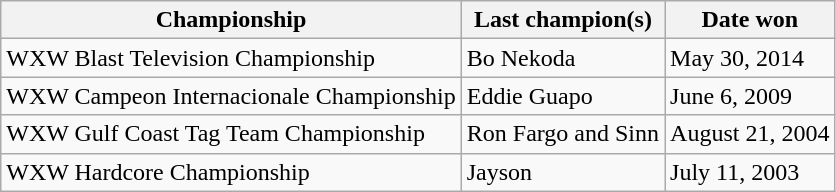<table class="wikitable">
<tr>
<th><strong>Championship</strong></th>
<th><strong>Last champion(s)</strong></th>
<th><strong>Date won</strong></th>
</tr>
<tr>
<td>WXW Blast Television Championship</td>
<td>Bo Nekoda</td>
<td>May 30, 2014</td>
</tr>
<tr>
<td>WXW Campeon Internacionale Championship</td>
<td>Eddie Guapo</td>
<td>June 6, 2009</td>
</tr>
<tr>
<td>WXW Gulf Coast Tag Team Championship</td>
<td>Ron Fargo and Sinn</td>
<td>August 21, 2004</td>
</tr>
<tr>
<td>WXW Hardcore Championship</td>
<td>Jayson</td>
<td>July 11, 2003</td>
</tr>
</table>
